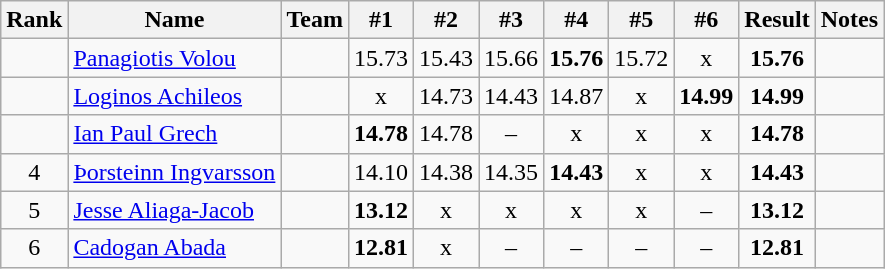<table class="wikitable sortable" style="text-align:center">
<tr>
<th>Rank</th>
<th>Name</th>
<th>Team</th>
<th>#1</th>
<th>#2</th>
<th>#3</th>
<th>#4</th>
<th>#5</th>
<th>#6</th>
<th>Result</th>
<th>Notes</th>
</tr>
<tr>
<td></td>
<td align="left"><a href='#'>Panagiotis Volou</a></td>
<td align=left></td>
<td>15.73</td>
<td>15.43</td>
<td>15.66</td>
<td><strong>15.76</strong></td>
<td>15.72</td>
<td>x</td>
<td><strong>15.76</strong></td>
<td></td>
</tr>
<tr>
<td></td>
<td align="left"><a href='#'>Loginos Achileos</a></td>
<td align=left></td>
<td>x</td>
<td>14.73</td>
<td>14.43</td>
<td>14.87</td>
<td>x</td>
<td><strong>14.99</strong></td>
<td><strong>14.99</strong></td>
<td></td>
</tr>
<tr>
<td></td>
<td align="left"><a href='#'>Ian Paul Grech</a></td>
<td align=left></td>
<td><strong>14.78</strong></td>
<td>14.78</td>
<td>–</td>
<td>x</td>
<td>x</td>
<td>x</td>
<td><strong>14.78</strong></td>
<td></td>
</tr>
<tr>
<td>4</td>
<td align="left"><a href='#'>Þorsteinn Ingvarsson</a></td>
<td align=left></td>
<td>14.10</td>
<td>14.38</td>
<td>14.35</td>
<td><strong>14.43</strong></td>
<td>x</td>
<td>x</td>
<td><strong>14.43</strong></td>
<td></td>
</tr>
<tr>
<td>5</td>
<td align="left"><a href='#'>Jesse Aliaga-Jacob</a></td>
<td align=left></td>
<td><strong>13.12</strong></td>
<td>x</td>
<td>x</td>
<td>x</td>
<td>x</td>
<td>–</td>
<td><strong>13.12</strong></td>
<td></td>
</tr>
<tr>
<td>6</td>
<td align="left"><a href='#'>Cadogan Abada</a></td>
<td align=left></td>
<td><strong>12.81</strong></td>
<td>x</td>
<td>–</td>
<td>–</td>
<td>–</td>
<td>–</td>
<td><strong>12.81</strong></td>
<td></td>
</tr>
</table>
